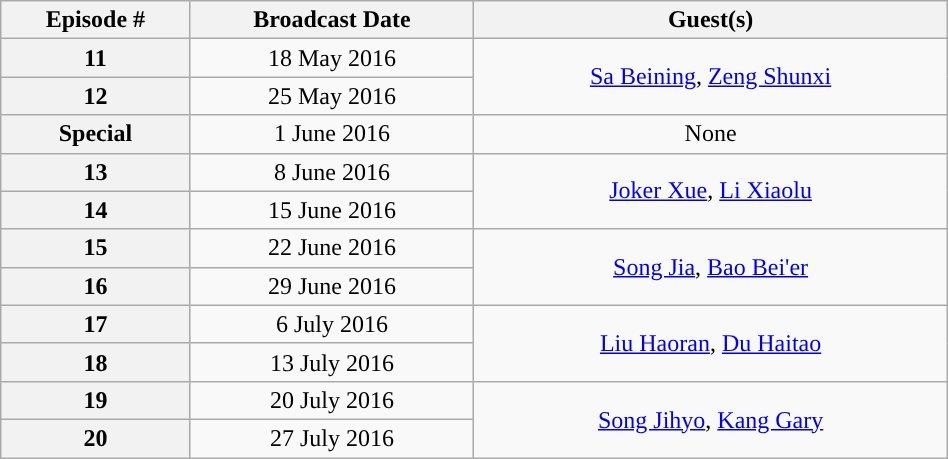<table class="wikitable" style="text-align:center; width:50%">
<tr>
<th style="width:10%;”">Episode #</th>
<th style="width:15%;”">Broadcast Date</th>
<th style="width:25%;”">Guest(s)</th>
</tr>
<tr>
<th>11</th>
<td>18 May 2016</td>
<td rowspan="2"><a href='#'>Sa Beining</a>, <a href='#'>Zeng Shunxi</a></td>
</tr>
<tr>
<th>12</th>
<td>25 May 2016</td>
</tr>
<tr>
<th>Special</th>
<td>1 June 2016</td>
<td>None</td>
</tr>
<tr>
<th>13</th>
<td>8 June 2016</td>
<td rowspan="2"><a href='#'>Joker Xue</a>, <a href='#'>Li Xiaolu</a></td>
</tr>
<tr>
<th>14</th>
<td>15 June 2016</td>
</tr>
<tr>
<th>15</th>
<td>22 June 2016</td>
<td rowspan="2"><a href='#'>Song Jia</a>, <a href='#'>Bao Bei'er</a></td>
</tr>
<tr>
<th>16</th>
<td>29 June 2016</td>
</tr>
<tr>
<th>17</th>
<td>6 July 2016</td>
<td rowspan="2"><a href='#'>Liu Haoran</a>, <a href='#'>Du Haitao</a></td>
</tr>
<tr>
<th>18</th>
<td>13 July 2016</td>
</tr>
<tr>
<th>19</th>
<td>20 July 2016</td>
<td rowspan="2"> <a href='#'>Song Jihyo</a>,  <a href='#'>Kang Gary</a></td>
</tr>
<tr>
<th>20</th>
<td>27 July 2016</td>
</tr>
</table>
